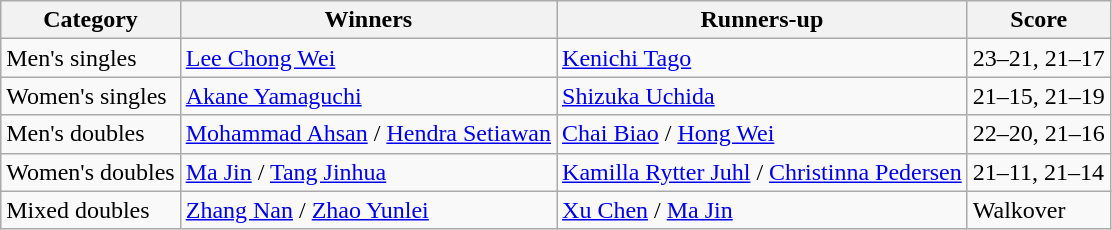<table class=wikitable style="white-space:nowrap;">
<tr>
<th>Category</th>
<th>Winners</th>
<th>Runners-up</th>
<th>Score</th>
</tr>
<tr>
<td>Men's singles</td>
<td> <a href='#'>Lee Chong Wei</a></td>
<td> <a href='#'>Kenichi Tago</a></td>
<td>23–21, 21–17</td>
</tr>
<tr>
<td>Women's singles</td>
<td> <a href='#'>Akane Yamaguchi</a></td>
<td> <a href='#'>Shizuka Uchida</a></td>
<td>21–15, 21–19</td>
</tr>
<tr>
<td>Men's doubles</td>
<td> <a href='#'>Mohammad Ahsan</a> / <a href='#'>Hendra Setiawan</a></td>
<td> <a href='#'>Chai Biao</a> / <a href='#'>Hong Wei</a></td>
<td>22–20, 21–16</td>
</tr>
<tr>
<td>Women's doubles</td>
<td> <a href='#'>Ma Jin</a> / <a href='#'>Tang Jinhua</a></td>
<td> <a href='#'>Kamilla Rytter Juhl</a> / <a href='#'>Christinna Pedersen</a></td>
<td>21–11, 21–14</td>
</tr>
<tr>
<td>Mixed doubles</td>
<td> <a href='#'>Zhang Nan</a> / <a href='#'>Zhao Yunlei</a></td>
<td> <a href='#'>Xu Chen</a> / <a href='#'>Ma Jin</a></td>
<td>Walkover</td>
</tr>
</table>
